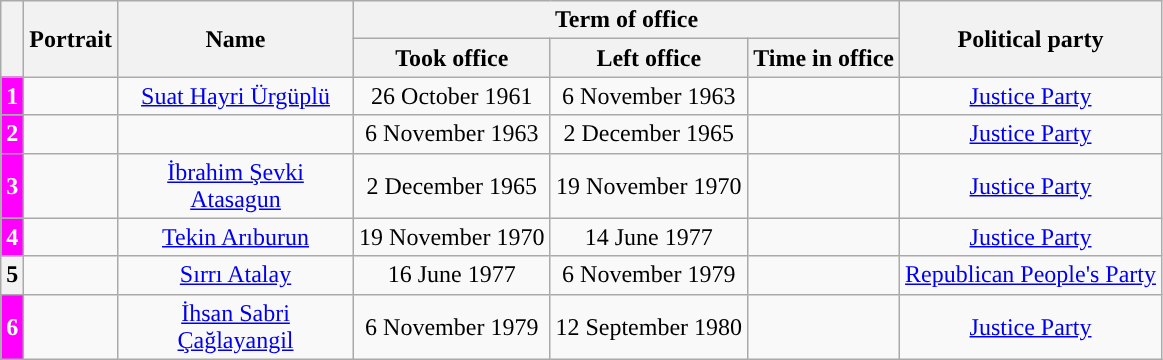<table class="wikitable" style="text-align:center">
<tr>
<th rowspan=2></th>
<th rowspan=2>Portrait</th>
<th rowspan=2 width=150>Name<br></th>
<th colspan=3>Term of office</th>
<th rowspan=2>Political party</th>
</tr>
<tr>
<th>Took office</th>
<th>Left office</th>
<th>Time in office</th>
</tr>
<tr>
<th style="background:Magenta; color:white;">1</th>
<td></td>
<td><a href='#'>Suat Hayri Ürgüplü</a><br></td>
<td>26 October 1961</td>
<td>6 November 1963</td>
<td></td>
<td><a href='#'>Justice Party</a></td>
</tr>
<tr>
<th style="background:Magenta; color:white;">2</th>
<td></td>
<td><br></td>
<td>6 November 1963</td>
<td>2 December 1965</td>
<td></td>
<td><a href='#'>Justice Party</a></td>
</tr>
<tr>
<th style="background:Magenta; color:white;">3</th>
<td></td>
<td><a href='#'>İbrahim Şevki Atasagun</a><br></td>
<td>2 December 1965</td>
<td>19 November 1970</td>
<td></td>
<td><a href='#'>Justice Party</a></td>
</tr>
<tr>
<th style="background:Magenta; color:white;">4</th>
<td></td>
<td><a href='#'>Tekin Arıburun</a><br></td>
<td>19 November 1970</td>
<td>14 June 1977</td>
<td></td>
<td><a href='#'>Justice Party</a></td>
</tr>
<tr>
<th style="background:">5</th>
<td></td>
<td><a href='#'>Sırrı Atalay</a><br></td>
<td>16 June 1977</td>
<td>6 November 1979</td>
<td></td>
<td><a href='#'>Republican People's Party</a></td>
</tr>
<tr>
<th style="background:Magenta; color:white;">6</th>
<td></td>
<td><a href='#'>İhsan Sabri Çağlayangil</a><br></td>
<td>6 November 1979</td>
<td>12 September 1980</td>
<td></td>
<td><a href='#'>Justice Party</a></td>
</tr>
</table>
